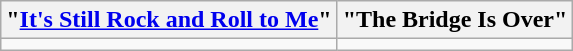<table class="wikitable">
<tr>
<th>"<a href='#'>It's Still Rock and Roll to Me</a>"</th>
<th>"The Bridge Is Over"</th>
</tr>
<tr>
<td></td>
<td></td>
</tr>
</table>
